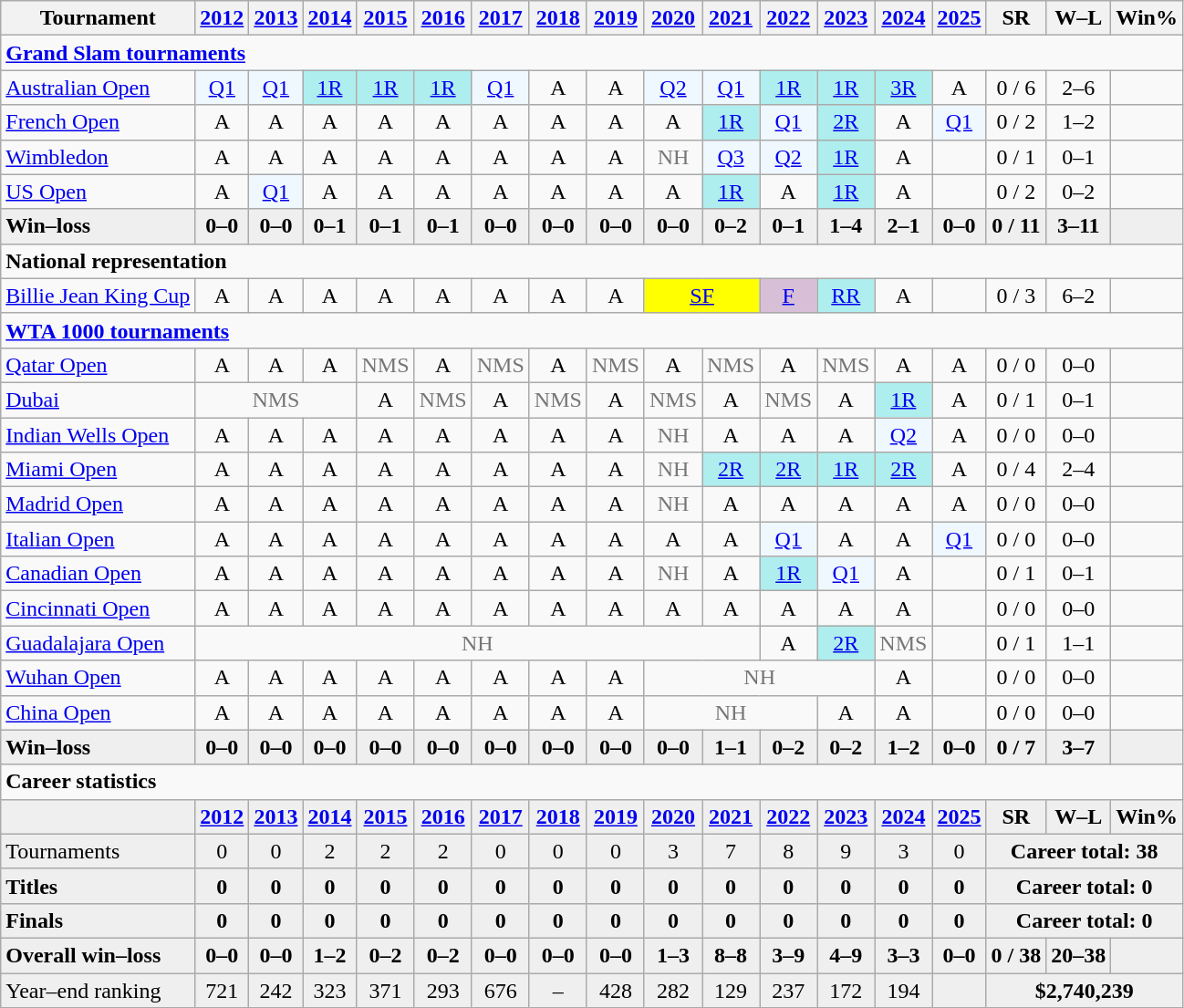<table class="wikitable" style="text-align:center">
<tr>
<th>Tournament</th>
<th><a href='#'>2012</a></th>
<th><a href='#'>2013</a></th>
<th><a href='#'>2014</a></th>
<th><a href='#'>2015</a></th>
<th><a href='#'>2016</a></th>
<th><a href='#'>2017</a></th>
<th><a href='#'>2018</a></th>
<th><a href='#'>2019</a></th>
<th><a href='#'>2020</a></th>
<th><a href='#'>2021</a></th>
<th><a href='#'>2022</a></th>
<th><a href='#'>2023</a></th>
<th><a href='#'>2024</a></th>
<th><a href='#'>2025</a></th>
<th>SR</th>
<th>W–L</th>
<th>Win%</th>
</tr>
<tr>
<td colspan="18" align="left"><strong><a href='#'>Grand Slam tournaments</a></strong></td>
</tr>
<tr>
<td align="left"><a href='#'>Australian Open</a></td>
<td bgcolor="f0f8ff"><a href='#'>Q1</a></td>
<td bgcolor="f0f8ff"><a href='#'>Q1</a></td>
<td bgcolor="afeeee"><a href='#'>1R</a></td>
<td bgcolor="afeeee"><a href='#'>1R</a></td>
<td bgcolor="afeeee"><a href='#'>1R</a></td>
<td bgcolor="#f0f8ff"><a href='#'>Q1</a></td>
<td>A</td>
<td>A</td>
<td bgcolor="#f0f8ff"><a href='#'>Q2</a></td>
<td bgcolor="#f0f8ff"><a href='#'>Q1</a></td>
<td bgcolor="afeeee"><a href='#'>1R</a></td>
<td bgcolor=afeeee><a href='#'>1R</a></td>
<td bgcolor=afeeee><a href='#'>3R</a></td>
<td>A</td>
<td>0 / 6</td>
<td>2–6</td>
<td></td>
</tr>
<tr>
<td align="left"><a href='#'>French Open</a></td>
<td>A</td>
<td>A</td>
<td>A</td>
<td>A</td>
<td>A</td>
<td>A</td>
<td>A</td>
<td>A</td>
<td>A</td>
<td bgcolor="afeeee"><a href='#'>1R</a></td>
<td bgcolor="#f0f8ff"><a href='#'>Q1</a></td>
<td bgcolor="afeeee"><a href='#'>2R</a></td>
<td>A</td>
<td bgcolor="f0f8ff"><a href='#'>Q1</a></td>
<td>0 / 2</td>
<td>1–2</td>
<td></td>
</tr>
<tr>
<td align="left"><a href='#'>Wimbledon</a></td>
<td>A</td>
<td>A</td>
<td>A</td>
<td>A</td>
<td>A</td>
<td>A</td>
<td>A</td>
<td>A</td>
<td style="color:#767676">NH</td>
<td bgcolor="f0f8ff"><a href='#'>Q3</a></td>
<td bgcolor="f0f8ff"><a href='#'>Q2</a></td>
<td bgcolor="afeeee"><a href='#'>1R</a></td>
<td>A</td>
<td></td>
<td>0 / 1</td>
<td>0–1</td>
<td></td>
</tr>
<tr>
<td align="left"><a href='#'>US Open</a></td>
<td>A</td>
<td bgcolor="#f0f8ff"><a href='#'>Q1</a></td>
<td>A</td>
<td>A</td>
<td>A</td>
<td>A</td>
<td>A</td>
<td>A</td>
<td>A</td>
<td bgcolor=afeeee><a href='#'>1R</a></td>
<td>A</td>
<td bgcolor=afeeee><a href='#'>1R</a></td>
<td>A</td>
<td></td>
<td>0 / 2</td>
<td>0–2</td>
<td></td>
</tr>
<tr style="background:#efefef;font-weight:bold">
<td align="left">Win–loss</td>
<td>0–0</td>
<td>0–0</td>
<td>0–1</td>
<td>0–1</td>
<td>0–1</td>
<td>0–0</td>
<td>0–0</td>
<td>0–0</td>
<td>0–0</td>
<td>0–2</td>
<td>0–1</td>
<td>1–4</td>
<td>2–1</td>
<td>0–0</td>
<td>0 / 11</td>
<td>3–11</td>
<td></td>
</tr>
<tr>
<td colspan="18" align="left"><strong>National representation</strong></td>
</tr>
<tr>
<td align=left><a href='#'>Billie Jean King Cup</a></td>
<td>A</td>
<td>A</td>
<td>A</td>
<td>A</td>
<td>A</td>
<td>A</td>
<td>A</td>
<td>A</td>
<td colspan="2" bgcolor=yellow><a href='#'>SF</a></td>
<td bgcolor=thistle><a href='#'>F</a></td>
<td bgcolor=afeeee><a href='#'>RR</a></td>
<td>A</td>
<td></td>
<td>0 / 3</td>
<td>6–2</td>
<td></td>
</tr>
<tr>
<td colspan="18" align="left"><strong><a href='#'>WTA 1000 tournaments</a></strong></td>
</tr>
<tr>
<td align="left"><a href='#'>Qatar Open</a></td>
<td>A</td>
<td>A</td>
<td>A</td>
<td style=color:#767676>NMS</td>
<td>A</td>
<td style=color:#767676>NMS</td>
<td>A</td>
<td style=color:#767676>NMS</td>
<td>A</td>
<td style=color:#767676>NMS</td>
<td>A</td>
<td style=color:#767676>NMS</td>
<td>A</td>
<td>A</td>
<td>0 / 0</td>
<td>0–0</td>
<td></td>
</tr>
<tr>
<td align=left><a href='#'>Dubai</a></td>
<td colspan="3" style=color:#767676>NMS</td>
<td>A</td>
<td style=color:#767676>NMS</td>
<td>A</td>
<td style=color:#767676>NMS</td>
<td>A</td>
<td style=color:#767676>NMS</td>
<td>A</td>
<td style=color:#767676>NMS</td>
<td>A</td>
<td bgcolor="afeeee"><a href='#'>1R</a></td>
<td>A</td>
<td>0 / 1</td>
<td>0–1</td>
<td></td>
</tr>
<tr>
<td align="left"><a href='#'>Indian Wells Open</a></td>
<td>A</td>
<td>A</td>
<td>A</td>
<td>A</td>
<td>A</td>
<td>A</td>
<td>A</td>
<td>A</td>
<td style="color:#767676">NH</td>
<td>A</td>
<td>A</td>
<td>A</td>
<td bgcolor="#f0f8ff"><a href='#'>Q2</a></td>
<td>A</td>
<td>0 / 0</td>
<td>0–0</td>
<td></td>
</tr>
<tr>
<td align="left"><a href='#'>Miami Open</a></td>
<td>A</td>
<td>A</td>
<td>A</td>
<td>A</td>
<td>A</td>
<td>A</td>
<td>A</td>
<td>A</td>
<td style="color:#767676">NH</td>
<td bgcolor="afeeee"><a href='#'>2R</a></td>
<td bgcolor="afeeee"><a href='#'>2R</a></td>
<td bgcolor="afeeee"><a href='#'>1R</a></td>
<td bgcolor="afeeee"><a href='#'>2R</a></td>
<td>A</td>
<td>0 / 4</td>
<td>2–4</td>
<td></td>
</tr>
<tr>
<td align="left"><a href='#'>Madrid Open</a></td>
<td>A</td>
<td>A</td>
<td>A</td>
<td>A</td>
<td>A</td>
<td>A</td>
<td>A</td>
<td>A</td>
<td style=color:#767676>NH</td>
<td>A</td>
<td>A</td>
<td>A</td>
<td>A</td>
<td>A</td>
<td>0 / 0</td>
<td>0–0</td>
<td></td>
</tr>
<tr>
<td align="left"><a href='#'>Italian Open</a></td>
<td>A</td>
<td>A</td>
<td>A</td>
<td>A</td>
<td>A</td>
<td>A</td>
<td>A</td>
<td>A</td>
<td>A</td>
<td>A</td>
<td bgcolor="f0f8ff"><a href='#'>Q1</a></td>
<td>A</td>
<td>A</td>
<td bgcolor="f0f8ff"><a href='#'>Q1</a></td>
<td>0 / 0</td>
<td>0–0</td>
<td></td>
</tr>
<tr>
<td align="left"><a href='#'>Canadian Open</a></td>
<td>A</td>
<td>A</td>
<td>A</td>
<td>A</td>
<td>A</td>
<td>A</td>
<td>A</td>
<td>A</td>
<td style=color:#767676>NH</td>
<td>A</td>
<td bgcolor=afeeee><a href='#'>1R</a></td>
<td bgcolor="f0f8ff"><a href='#'>Q1</a></td>
<td>A</td>
<td></td>
<td>0 / 1</td>
<td>0–1</td>
<td></td>
</tr>
<tr>
<td align="left"><a href='#'>Cincinnati Open</a></td>
<td>A</td>
<td>A</td>
<td>A</td>
<td>A</td>
<td>A</td>
<td>A</td>
<td>A</td>
<td>A</td>
<td>A</td>
<td>A</td>
<td>A</td>
<td>A</td>
<td>A</td>
<td></td>
<td>0 / 0</td>
<td>0–0</td>
<td></td>
</tr>
<tr>
<td align=left><a href='#'>Guadalajara Open</a></td>
<td colspan="10" style=color:#767676>NH</td>
<td>A</td>
<td bgcolor=afeeee><a href='#'>2R</a></td>
<td style=color:#767676>NMS</td>
<td></td>
<td>0 / 1</td>
<td>1–1</td>
<td></td>
</tr>
<tr>
<td align="left"><a href='#'>Wuhan Open</a></td>
<td>A</td>
<td>A</td>
<td>A</td>
<td>A</td>
<td>A</td>
<td>A</td>
<td>A</td>
<td>A</td>
<td colspan=4 style=color:#767676>NH</td>
<td>A</td>
<td></td>
<td>0 / 0</td>
<td>0–0</td>
<td></td>
</tr>
<tr>
<td align="left"><a href='#'>China Open</a></td>
<td>A</td>
<td>A</td>
<td>A</td>
<td>A</td>
<td>A</td>
<td>A</td>
<td>A</td>
<td>A</td>
<td colspan=3 style=color:#767676>NH</td>
<td>A</td>
<td>A</td>
<td></td>
<td>0 / 0</td>
<td>0–0</td>
<td></td>
</tr>
<tr style="background:#efefef;font-weight:bold">
<td align=left>Win–loss</td>
<td>0–0</td>
<td>0–0</td>
<td>0–0</td>
<td>0–0</td>
<td>0–0</td>
<td>0–0</td>
<td>0–0</td>
<td>0–0</td>
<td>0–0</td>
<td>1–1</td>
<td>0–2</td>
<td>0–2</td>
<td>1–2</td>
<td>0–0</td>
<td>0 / 7</td>
<td>3–7</td>
<td></td>
</tr>
<tr>
<td colspan="18" align="left"><strong>Career statistics</strong></td>
</tr>
<tr style="background:#efefef;font-weight:bold">
<td></td>
<td><a href='#'>2012</a></td>
<td><a href='#'>2013</a></td>
<td><a href='#'>2014</a></td>
<td><a href='#'>2015</a></td>
<td><a href='#'>2016</a></td>
<td><a href='#'>2017</a></td>
<td><a href='#'>2018</a></td>
<td><a href='#'>2019</a></td>
<td><a href='#'>2020</a></td>
<td><a href='#'>2021</a></td>
<td><a href='#'>2022</a></td>
<td><a href='#'>2023</a></td>
<td><a href='#'>2024</a></td>
<td><a href='#'>2025</a></td>
<td>SR</td>
<td>W–L</td>
<td>Win%</td>
</tr>
<tr bgcolor="efefef">
<td align="left">Tournaments</td>
<td>0</td>
<td>0</td>
<td>2</td>
<td>2</td>
<td>2</td>
<td>0</td>
<td>0</td>
<td>0</td>
<td>3</td>
<td>7</td>
<td>8</td>
<td>9</td>
<td>3</td>
<td>0</td>
<td colspan="3"><strong>Career total: 38</strong></td>
</tr>
<tr style="background:#efefef;font-weight:bold">
<td align=left>Titles</td>
<td>0</td>
<td>0</td>
<td>0</td>
<td>0</td>
<td>0</td>
<td>0</td>
<td>0</td>
<td>0</td>
<td>0</td>
<td>0</td>
<td>0</td>
<td>0</td>
<td>0</td>
<td>0</td>
<td colspan="3">Career total: 0</td>
</tr>
<tr style="background:#efefef;font-weight:bold">
<td align=left>Finals</td>
<td>0</td>
<td>0</td>
<td>0</td>
<td>0</td>
<td>0</td>
<td>0</td>
<td>0</td>
<td>0</td>
<td>0</td>
<td>0</td>
<td>0</td>
<td>0</td>
<td>0</td>
<td>0</td>
<td colspan="3">Career total: 0</td>
</tr>
<tr style="background:#efefef;font-weight:bold">
<td align="left">Overall win–loss</td>
<td>0–0</td>
<td>0–0</td>
<td>1–2</td>
<td>0–2</td>
<td>0–2</td>
<td>0–0</td>
<td>0–0</td>
<td>0–0</td>
<td>1–3</td>
<td>8–8</td>
<td>3–9</td>
<td>4–9</td>
<td>3–3</td>
<td>0–0</td>
<td>0 / 38</td>
<td>20–38</td>
<td></td>
</tr>
<tr bgcolor="efefef">
<td align="left">Year–end ranking</td>
<td>721</td>
<td>242</td>
<td>323</td>
<td>371</td>
<td>293</td>
<td>676</td>
<td>–</td>
<td>428</td>
<td>282</td>
<td>129</td>
<td>237</td>
<td>172</td>
<td>194</td>
<td></td>
<td colspan="3"><strong>$2,740,239</strong></td>
</tr>
</table>
